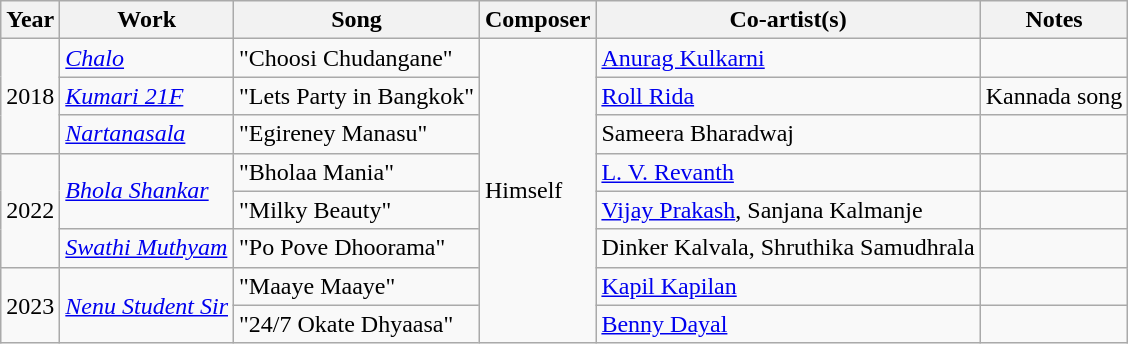<table class="wikitable">
<tr>
<th>Year</th>
<th>Work</th>
<th>Song</th>
<th>Composer</th>
<th>Co-artist(s)</th>
<th>Notes</th>
</tr>
<tr>
<td rowspan="3">2018</td>
<td><em><a href='#'>Chalo</a></em></td>
<td>"Choosi Chudangane"</td>
<td rowspan="8">Himself</td>
<td><a href='#'>Anurag Kulkarni</a></td>
<td></td>
</tr>
<tr>
<td><em><a href='#'>Kumari 21F</a></em></td>
<td>"Lets Party in Bangkok"</td>
<td><a href='#'>Roll Rida</a></td>
<td>Kannada song</td>
</tr>
<tr>
<td><a href='#'><em>Nartanasala</em></a></td>
<td>"Egireney Manasu"</td>
<td>Sameera Bharadwaj</td>
<td></td>
</tr>
<tr>
<td rowspan="3">2022</td>
<td rowspan="2"><em><a href='#'>Bhola Shankar</a></em></td>
<td>"Bholaa Mania"</td>
<td><a href='#'>L. V. Revanth</a></td>
<td></td>
</tr>
<tr>
<td>"Milky Beauty"</td>
<td><a href='#'>Vijay Prakash</a>, Sanjana Kalmanje</td>
<td></td>
</tr>
<tr>
<td><a href='#'><em>Swathi Muthyam</em></a></td>
<td>"Po Pove Dhoorama"</td>
<td>Dinker Kalvala, Shruthika Samudhrala</td>
<td></td>
</tr>
<tr>
<td rowspan="2">2023</td>
<td rowspan="2"><em><a href='#'>Nenu Student Sir</a></em></td>
<td>"Maaye Maaye"</td>
<td><a href='#'>Kapil Kapilan</a></td>
<td></td>
</tr>
<tr>
<td>"24/7 Okate Dhyaasa"</td>
<td><a href='#'>Benny Dayal</a></td>
<td></td>
</tr>
</table>
